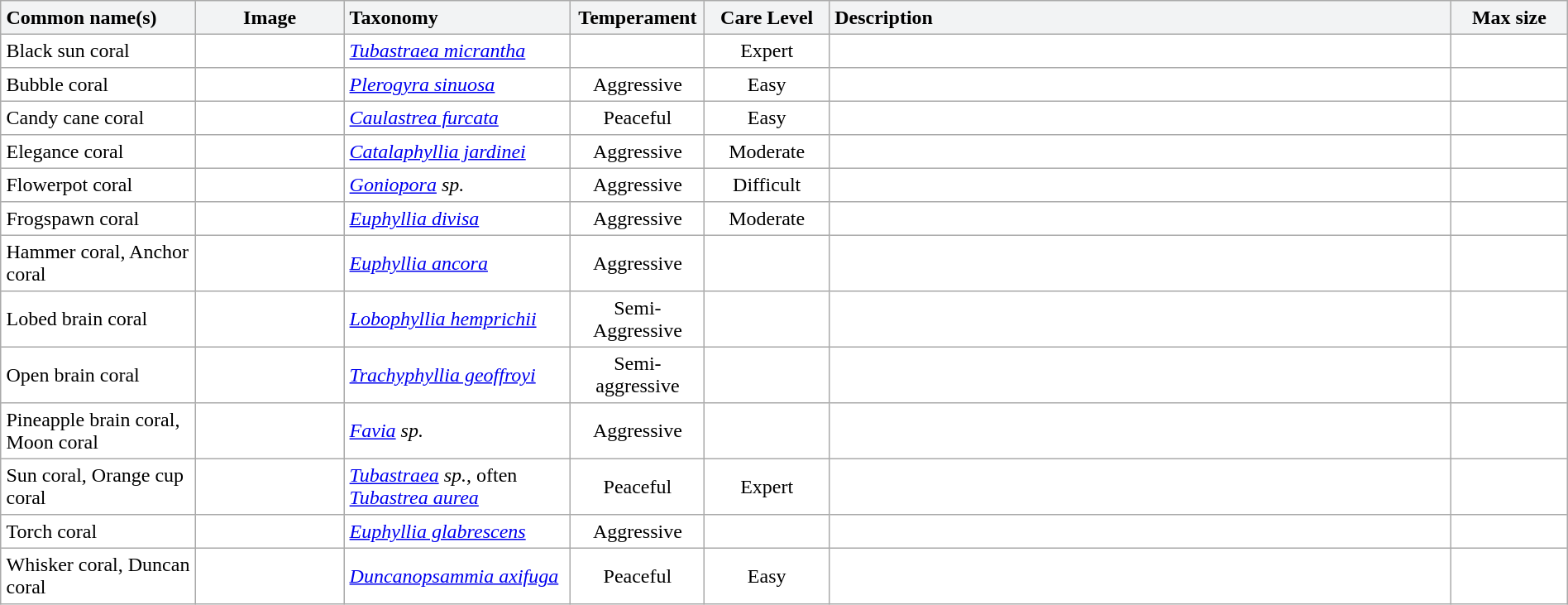<table class="sortable collapsible" cellpadding="4" width="100%" border="1" style="border:1px solid #aaa; border-collapse:collapse">
<tr>
<th align="left" style="background:#F2F3F4" width="170px">Common name(s)</th>
<th style="background:#F2F3F4" width="130px" class="unsortable">Image</th>
<th align="left" style="background:#F2F3F4" width="190px">Taxonomy</th>
<th style="background:#F2F3F4" width="100px">Temperament</th>
<th style="background:#F2F3F4" width="100px">Care Level</th>
<th align="left" style="background:#F2F3F4" width="610px" class="unsortable">Description</th>
<th style="background:#F2F3F4" width="100px">Max size</th>
</tr>
<tr>
<td>Black sun coral</td>
<td></td>
<td><em><a href='#'>Tubastraea micrantha</a></em></td>
<td align="center"></td>
<td align="center">Expert</td>
<td></td>
<td align="center"></td>
</tr>
<tr>
<td>Bubble coral</td>
<td></td>
<td><em><a href='#'>Plerogyra sinuosa</a></em></td>
<td align="center">Aggressive</td>
<td align="center">Easy</td>
<td></td>
<td align="center"></td>
</tr>
<tr>
<td>Candy cane coral</td>
<td></td>
<td><em><a href='#'>Caulastrea furcata</a></em></td>
<td align="center">Peaceful</td>
<td align="center">Easy</td>
<td></td>
<td align="center"></td>
</tr>
<tr>
<td>Elegance coral</td>
<td></td>
<td><em><a href='#'>Catalaphyllia jardinei</a></em></td>
<td align="center">Aggressive</td>
<td align="center">Moderate</td>
<td></td>
<td align="center"></td>
</tr>
<tr>
<td>Flowerpot coral</td>
<td></td>
<td><em><a href='#'>Goniopora</a> sp.</em></td>
<td align="center">Aggressive</td>
<td align="center">Difficult</td>
<td></td>
<td align="center"></td>
</tr>
<tr>
<td>Frogspawn coral</td>
<td></td>
<td><em><a href='#'>Euphyllia divisa</a></em></td>
<td align="center">Aggressive</td>
<td align="center">Moderate</td>
<td></td>
<td align="center"></td>
</tr>
<tr>
<td>Hammer coral, Anchor coral</td>
<td></td>
<td><em><a href='#'>Euphyllia ancora</a></em></td>
<td align="center">Aggressive</td>
<td align="center"></td>
<td></td>
<td align="center"></td>
</tr>
<tr>
<td>Lobed brain coral</td>
<td></td>
<td><em><a href='#'>Lobophyllia hemprichii</a></em></td>
<td align="center">Semi-Aggressive</td>
<td align="center"></td>
<td></td>
<td align="center"></td>
</tr>
<tr>
<td>Open brain coral</td>
<td></td>
<td><em><a href='#'>Trachyphyllia geoffroyi</a></em></td>
<td align="center">Semi-aggressive</td>
<td align="center"></td>
<td></td>
<td align="center"></td>
</tr>
<tr>
<td>Pineapple brain coral, Moon coral</td>
<td></td>
<td><em><a href='#'>Favia</a> sp.</em></td>
<td align="center">Aggressive</td>
<td align="center"></td>
<td></td>
<td align="center"></td>
</tr>
<tr>
<td>Sun coral, Orange cup coral</td>
<td></td>
<td><em><a href='#'>Tubastraea</a> sp.</em>, often <em><a href='#'>Tubastrea aurea</a></em></td>
<td align="center">Peaceful</td>
<td align="center">Expert</td>
<td></td>
<td align="center"></td>
</tr>
<tr>
<td>Torch coral</td>
<td></td>
<td><em><a href='#'>Euphyllia glabrescens</a></em></td>
<td align="center">Aggressive</td>
<td align="center"></td>
<td></td>
<td align="center"></td>
</tr>
<tr>
<td>Whisker coral, Duncan coral</td>
<td></td>
<td><em><a href='#'>Duncanopsammia axifuga</a></em></td>
<td align="center">Peaceful</td>
<td align="center">Easy</td>
<td></td>
<td align="center"></td>
</tr>
</table>
